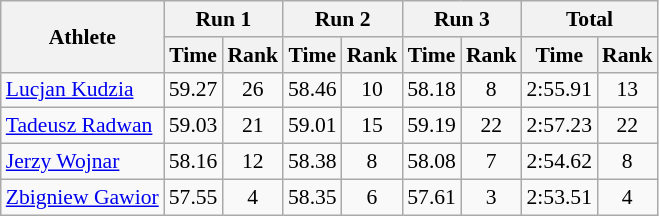<table class="wikitable" border="1" style="font-size:90%">
<tr>
<th rowspan="2">Athlete</th>
<th colspan="2">Run 1</th>
<th colspan="2">Run 2</th>
<th colspan="2">Run 3</th>
<th colspan="2">Total</th>
</tr>
<tr>
<th>Time</th>
<th>Rank</th>
<th>Time</th>
<th>Rank</th>
<th>Time</th>
<th>Rank</th>
<th>Time</th>
<th>Rank</th>
</tr>
<tr>
<td><a href='#'>Lucjan Kudzia</a></td>
<td align="center">59.27</td>
<td align="center">26</td>
<td align="center">58.46</td>
<td align="center">10</td>
<td align="center">58.18</td>
<td align="center">8</td>
<td align="center">2:55.91</td>
<td align="center">13</td>
</tr>
<tr>
<td><a href='#'>Tadeusz Radwan</a></td>
<td align="center">59.03</td>
<td align="center">21</td>
<td align="center">59.01</td>
<td align="center">15</td>
<td align="center">59.19</td>
<td align="center">22</td>
<td align="center">2:57.23</td>
<td align="center">22</td>
</tr>
<tr>
<td><a href='#'>Jerzy Wojnar</a></td>
<td align="center">58.16</td>
<td align="center">12</td>
<td align="center">58.38</td>
<td align="center">8</td>
<td align="center">58.08</td>
<td align="center">7</td>
<td align="center">2:54.62</td>
<td align="center">8</td>
</tr>
<tr>
<td><a href='#'>Zbigniew Gawior</a></td>
<td align="center">57.55</td>
<td align="center">4</td>
<td align="center">58.35</td>
<td align="center">6</td>
<td align="center">57.61</td>
<td align="center">3</td>
<td align="center">2:53.51</td>
<td align="center">4</td>
</tr>
</table>
